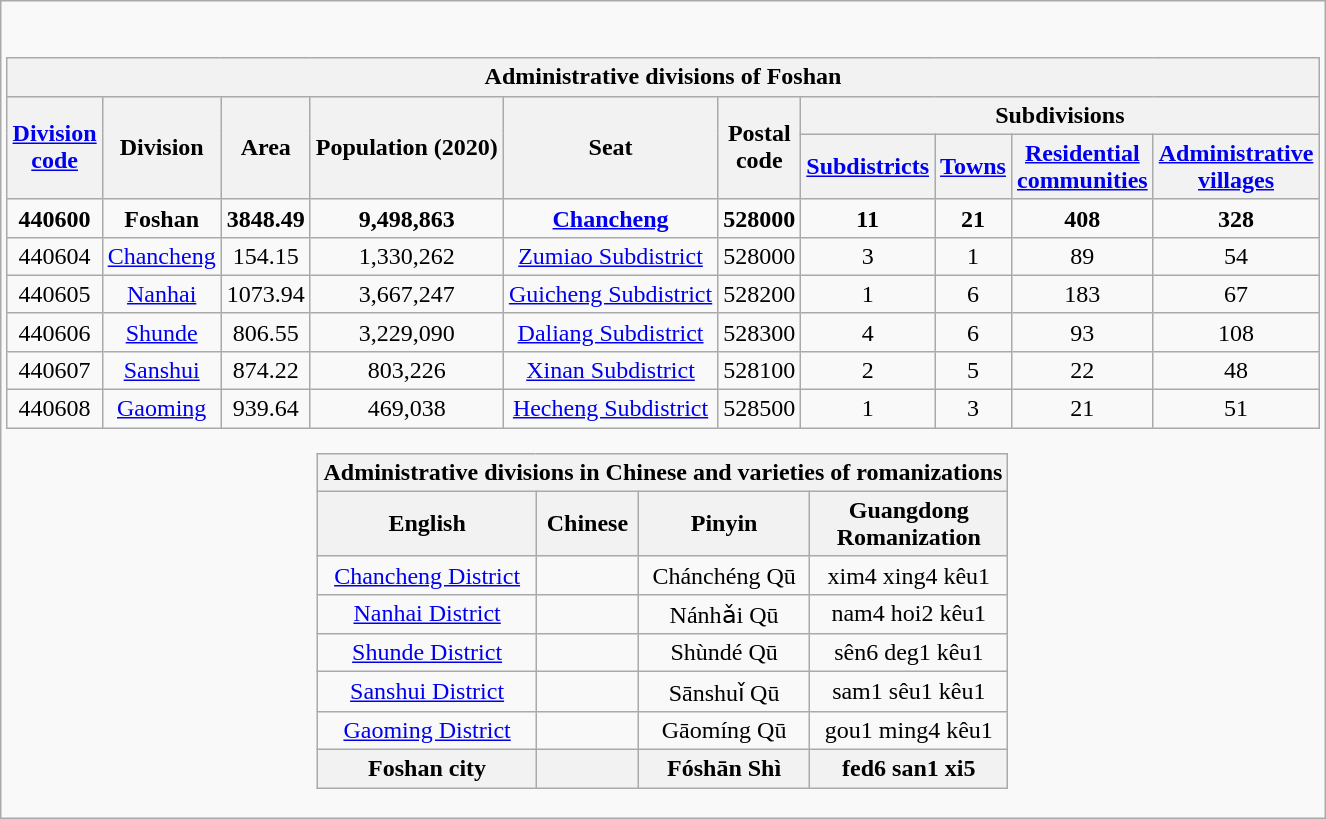<table class="wikitable" style="margin-left: auto; margin-right: auto;">
<tr>
<td rowspan=2><br><div>
 






</div><table class="wikitable sortable collapsible" style="text-font:90%; width:auto; text-align:center; margin-left: auto; margin-right: auto;">
<tr>
<th colspan="10"><strong>Administrative divisions of Foshan</strong></th>
</tr>
<tr>
<th ! scope="col" rowspan=2><a href='#'>Division<br>code</a></th>
<th ! scope="col" rowspan=2>Division</th>
<th ! scope="col" rowspan=2>Area<br></th>
<th ! scope="col" rowspan=2>Population (2020)</th>
<th ! scope="col" rowspan=2>Seat</th>
<th ! scope="col" rowspan=2>Postal<br>code</th>
<th ! scope="col" colspan=4>Subdivisions</th>
</tr>
<tr>
<th ! scope="col"><a href='#'>Subdistricts</a></th>
<th ! scope="col"><a href='#'>Towns</a></th>
<th ! scope="col"><a href='#'>Residential<br>communities</a></th>
<th ! scope="col"><a href='#'>Administrative<br>villages</a></th>
</tr>
<tr style="font-weight: bold">
<td>440600</td>
<td>Foshan</td>
<td>3848.49</td>
<td>9,498,863</td>
<td><a href='#'>Chancheng</a></td>
<td>528000</td>
<td>11</td>
<td>21</td>
<td>408</td>
<td>328</td>
</tr>
<tr>
<td>440604</td>
<td><a href='#'>Chancheng</a></td>
<td>154.15</td>
<td>1,330,262</td>
<td><a href='#'>Zumiao Subdistrict</a></td>
<td>528000</td>
<td>3</td>
<td>1</td>
<td>89</td>
<td>54</td>
</tr>
<tr>
<td>440605</td>
<td><a href='#'>Nanhai</a></td>
<td>1073.94</td>
<td>3,667,247</td>
<td><a href='#'>Guicheng Subdistrict</a></td>
<td>528200</td>
<td>1</td>
<td>6</td>
<td>183</td>
<td>67</td>
</tr>
<tr>
<td>440606</td>
<td><a href='#'>Shunde</a></td>
<td>806.55</td>
<td>3,229,090</td>
<td><a href='#'>Daliang Subdistrict</a></td>
<td>528300</td>
<td>4</td>
<td>6</td>
<td>93</td>
<td>108</td>
</tr>
<tr>
<td>440607</td>
<td><a href='#'>Sanshui</a></td>
<td>874.22</td>
<td>803,226</td>
<td><a href='#'>Xinan Subdistrict</a></td>
<td>528100</td>
<td>2</td>
<td>5</td>
<td>22</td>
<td>48</td>
</tr>
<tr>
<td>440608</td>
<td><a href='#'>Gaoming</a></td>
<td>939.64</td>
<td>469,038</td>
<td><a href='#'>Hecheng Subdistrict</a></td>
<td>528500</td>
<td>1</td>
<td>3</td>
<td>21</td>
<td>51</td>
</tr>
</table>
<table class="wikitable sortable collapsible collapsed" style="text-font:90%; width:auto; text-align:center; margin-left: auto; margin-right: auto;">
<tr>
<th colspan="4">Administrative divisions in Chinese and varieties of romanizations</th>
</tr>
<tr>
<th>English</th>
<th>Chinese</th>
<th>Pinyin</th>
<th>Guangdong<br>Romanization</th>
</tr>
<tr>
<td><a href='#'>Chancheng District</a></td>
<td></td>
<td>Chánchéng Qū</td>
<td>xim4 xing4 kêu1</td>
</tr>
<tr>
<td><a href='#'>Nanhai District</a></td>
<td></td>
<td>Nánhǎi Qū</td>
<td>nam4 hoi2 kêu1</td>
</tr>
<tr>
<td><a href='#'>Shunde District</a></td>
<td></td>
<td>Shùndé Qū</td>
<td>sên6 deg1 kêu1</td>
</tr>
<tr>
<td><a href='#'>Sanshui District</a></td>
<td></td>
<td>Sānshuǐ Qū</td>
<td>sam1 sêu1 kêu1</td>
</tr>
<tr>
<td><a href='#'>Gaoming District</a></td>
<td></td>
<td>Gāomíng Qū</td>
<td>gou1 ming4 kêu1</td>
</tr>
<tr>
<th>Foshan city</th>
<th></th>
<th>Fóshān Shì</th>
<th>fed6 san1 xi5</th>
</tr>
</table>
</td>
</tr>
</table>
